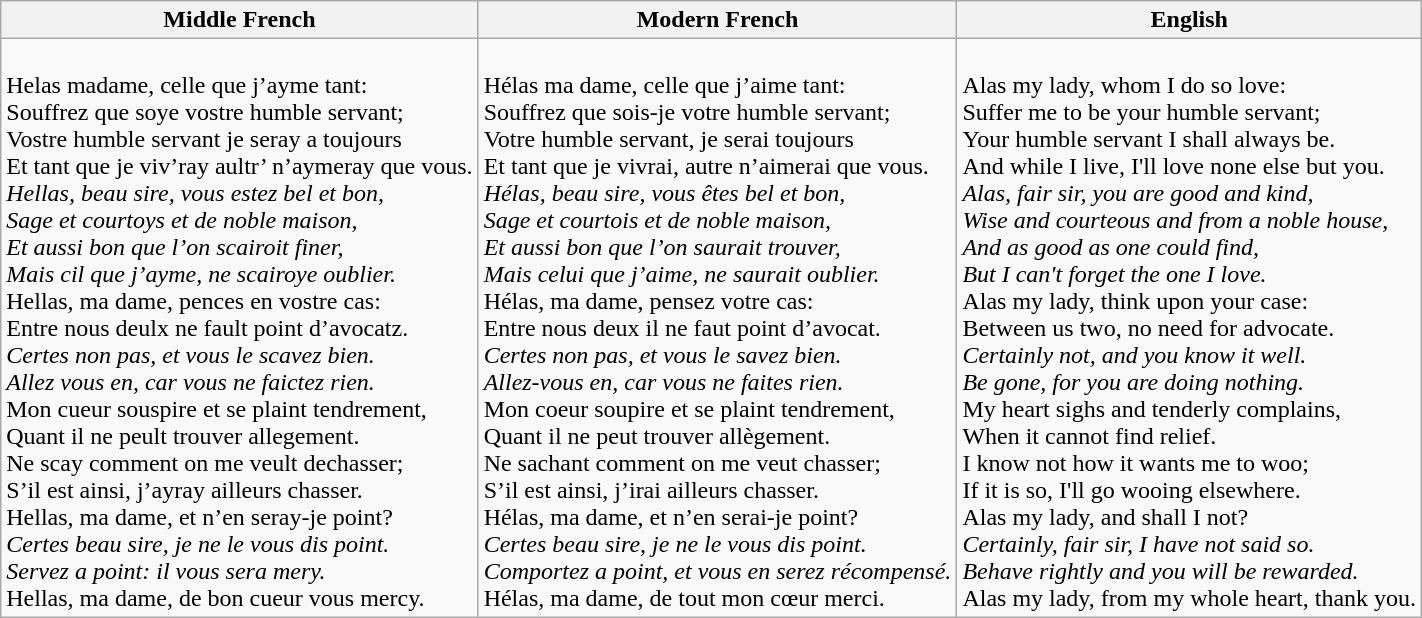<table class="wikitable">
<tr>
<th>Middle French</th>
<th>Modern French</th>
<th>English</th>
</tr>
<tr>
<td><br>Helas madame, celle que j’ayme tant:<br>
Souffrez que soye vostre humble servant;<br>
Vostre humble servant je seray a toujours<br>
Et tant que je viv’ray aultr’ n’aymeray que vous.<br><em>Hellas, beau sire, vous estez bel et bon,</em><br>
<em>Sage et courtoys et de noble maison,</em><br>
<em>Et aussi bon que l’on scairoit finer,</em><br>
<em>Mais cil que j’ayme, ne scairoye oublier.</em><br>Hellas, ma dame, pences en vostre cas:<br>
Entre nous deulx ne fault point d’avocatz.<br>
<em>Certes non pas, et vous le scavez bien.</em><br>
<em>Allez vous en, car vous ne faictez rien.</em><br>Mon cueur souspire et se plaint tendrement,<br>
Quant il ne peult trouver allegement.<br>
Ne scay comment on me veult dechasser;<br>
S’il est ainsi, j’ayray ailleurs chasser.<br>Hellas, ma dame, et n’en seray-je point?<br>
<em>Certes beau sire, je ne le vous dis point.</em><br>
<em>Servez a point: il vous sera mery.</em><br>
Hellas, ma dame, de bon cueur vous mercy.</td>
<td><br>Hélas ma dame, celle que j’aime tant:<br>
Souffrez que sois-je votre humble servant;<br>
Votre humble servant, je serai toujours<br>
Et tant que je vivrai, autre n’aimerai que vous.<br><em>Hélas, beau sire, vous êtes bel et bon,</em><br>
<em>Sage et courtois et de noble maison,</em><br>
<em>Et aussi bon que l’on saurait trouver,</em><br>
<em>Mais celui que j’aime, ne saurait oublier.</em><br>Hélas, ma dame, pensez votre cas:<br>
Entre nous deux il ne faut point d’avocat.<br>
<em>Certes non pas, et vous le savez bien.</em><br>
<em>Allez-vous en, car vous ne faites rien.</em><br>Mon coeur soupire et se plaint tendrement,<br>
Quant il ne peut trouver allègement.<br>
Ne sachant comment on me veut chasser;<br>
S’il est ainsi, j’irai ailleurs chasser.<br>Hélas, ma dame, et n’en serai-je point?<br>
<em>Certes beau sire, je ne le vous dis point.</em><br>
<em>Comportez a point, et vous en serez récompensé.</em><br>
Hélas, ma dame, de tout mon cœur merci.</td>
<td><br>Alas my lady, whom I do so love:<br>
Suffer me to be your humble servant;<br>
Your humble servant I shall always be.<br>
And while I live, I'll love none else but you.<br><em>Alas, fair sir, you are good and kind,</em><br>
<em>Wise and courteous and from a noble house,</em><br>
<em>And as good as one could find,</em><br>
<em>But I can't forget the one I love.</em><br>Alas my lady, think upon your case:<br>
Between us two, no need for advocate.<br>
<em>Certainly not, and you know it well.</em><br>
<em>Be gone, for you are doing nothing.</em><br>My heart sighs and tenderly complains,<br>
When it cannot find relief.<br>
I know not how it wants me to woo;<br>
If it is so, I'll go wooing elsewhere.<br>Alas my lady, and shall I not?<br>
<em>Certainly, fair sir, I have not said so.</em><br>
<em>Behave rightly and you will be rewarded.</em><br>
Alas my lady, from my whole heart, thank you.</td>
</tr>
</table>
